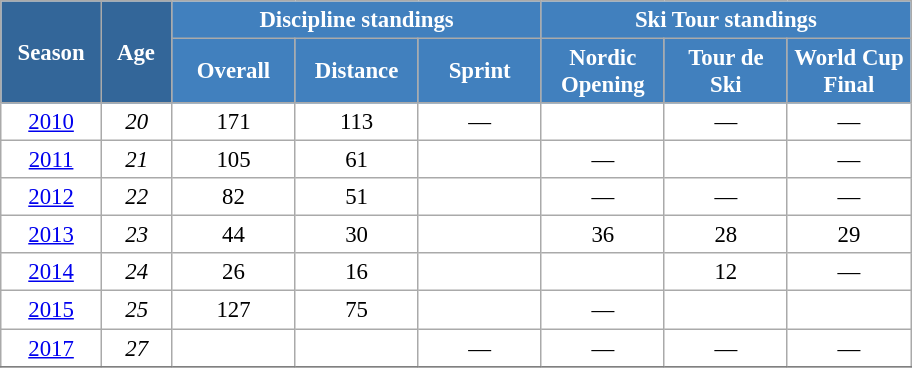<table class="wikitable" style="font-size:95%; text-align:center; border:grey solid 1px; border-collapse:collapse; background:#ffffff;">
<tr>
<th style="background-color:#369; color:white; width:60px;" rowspan="2"> Season </th>
<th style="background-color:#369; color:white; width:40px;" rowspan="2"> Age </th>
<th style="background-color:#4180be; color:white;" colspan="3">Discipline standings</th>
<th style="background-color:#4180be; color:white;" colspan="3">Ski Tour standings</th>
</tr>
<tr>
<th style="background-color:#4180be; color:white; width:75px;">Overall</th>
<th style="background-color:#4180be; color:white; width:75px;">Distance</th>
<th style="background-color:#4180be; color:white; width:75px;">Sprint</th>
<th style="background-color:#4180be; color:white; width:75px;">Nordic<br>Opening</th>
<th style="background-color:#4180be; color:white; width:75px;">Tour de<br>Ski</th>
<th style="background-color:#4180be; color:white; width:75px;">World Cup<br>Final</th>
</tr>
<tr>
<td><a href='#'>2010</a></td>
<td><em>20</em></td>
<td>171</td>
<td>113</td>
<td>—</td>
<td></td>
<td>—</td>
<td>—</td>
</tr>
<tr>
<td><a href='#'>2011</a></td>
<td><em>21</em></td>
<td>105</td>
<td>61</td>
<td></td>
<td>—</td>
<td></td>
<td>—</td>
</tr>
<tr>
<td><a href='#'>2012</a></td>
<td><em>22</em></td>
<td>82</td>
<td>51</td>
<td></td>
<td>—</td>
<td>—</td>
<td>—</td>
</tr>
<tr>
<td><a href='#'>2013</a></td>
<td><em>23</em></td>
<td>44</td>
<td>30</td>
<td></td>
<td>36</td>
<td>28</td>
<td>29</td>
</tr>
<tr>
<td><a href='#'>2014</a></td>
<td><em>24</em></td>
<td>26</td>
<td>16</td>
<td></td>
<td></td>
<td>12</td>
<td>—</td>
</tr>
<tr>
<td><a href='#'>2015</a></td>
<td><em>25</em></td>
<td>127</td>
<td>75</td>
<td></td>
<td>—</td>
<td></td>
<td></td>
</tr>
<tr>
<td><a href='#'>2017</a></td>
<td><em>27</em></td>
<td></td>
<td></td>
<td>—</td>
<td>—</td>
<td>—</td>
<td>—</td>
</tr>
<tr>
</tr>
</table>
